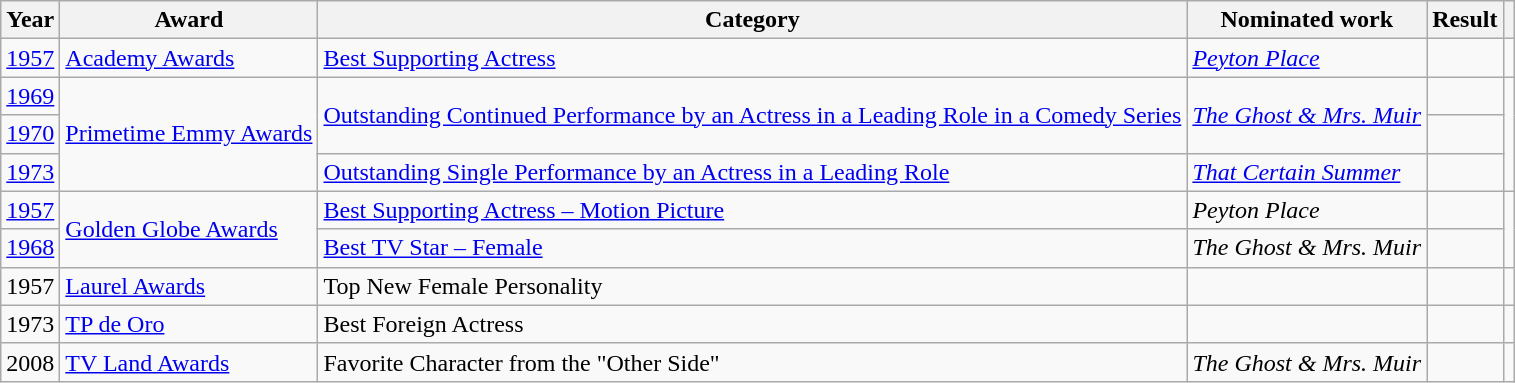<table class="wikitable">
<tr>
<th>Year</th>
<th>Award</th>
<th>Category</th>
<th>Nominated work</th>
<th>Result</th>
<th></th>
</tr>
<tr>
<td><a href='#'>1957</a></td>
<td><a href='#'>Academy Awards</a></td>
<td><a href='#'>Best Supporting Actress</a></td>
<td><em><a href='#'>Peyton Place</a></em></td>
<td></td>
<td align=center></td>
</tr>
<tr>
<td><a href='#'>1969</a></td>
<td rowspan="3"><a href='#'>Primetime Emmy Awards</a></td>
<td rowspan="2"><a href='#'>Outstanding Continued Performance by an Actress in a Leading Role in a Comedy Series</a></td>
<td rowspan="2"><em><a href='#'>The Ghost & Mrs. Muir</a></em></td>
<td></td>
<td rowspan="3" align=center></td>
</tr>
<tr>
<td><a href='#'>1970</a></td>
<td></td>
</tr>
<tr>
<td><a href='#'>1973</a></td>
<td><a href='#'>Outstanding Single Performance by an Actress in a Leading Role</a></td>
<td><em><a href='#'>That Certain Summer</a></em></td>
<td></td>
</tr>
<tr>
<td><a href='#'>1957</a></td>
<td rowspan="2"><a href='#'>Golden Globe Awards</a></td>
<td><a href='#'>Best Supporting Actress – Motion Picture</a></td>
<td><em>Peyton Place</em></td>
<td></td>
<td rowspan="2" align=center></td>
</tr>
<tr>
<td><a href='#'>1968</a></td>
<td><a href='#'>Best TV Star – Female</a></td>
<td><em>The Ghost & Mrs. Muir</em></td>
<td></td>
</tr>
<tr>
<td>1957</td>
<td><a href='#'>Laurel Awards</a></td>
<td>Top New Female Personality</td>
<td></td>
<td></td>
<td align=center></td>
</tr>
<tr>
<td>1973</td>
<td><a href='#'>TP de Oro</a></td>
<td>Best Foreign Actress</td>
<td></td>
<td></td>
<td align=center></td>
</tr>
<tr>
<td>2008</td>
<td><a href='#'>TV Land Awards</a></td>
<td>Favorite Character from the "Other Side"</td>
<td><em>The Ghost & Mrs. Muir</em></td>
<td></td>
<td align=center></td>
</tr>
</table>
